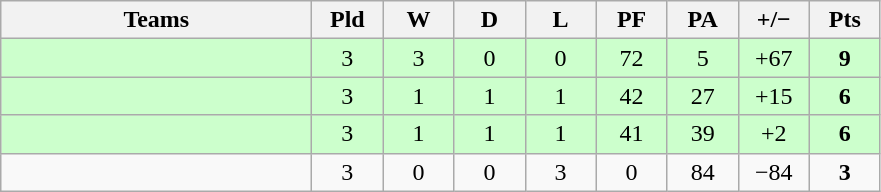<table class="wikitable" style="text-align: center;">
<tr>
<th width="200">Teams</th>
<th width="40">Pld</th>
<th width="40">W</th>
<th width="40">D</th>
<th width="40">L</th>
<th width="40">PF</th>
<th width="40">PA</th>
<th width="40">+/−</th>
<th width="40">Pts</th>
</tr>
<tr style="background:#cfc; width:20px;">
<td align=left></td>
<td>3</td>
<td>3</td>
<td>0</td>
<td>0</td>
<td>72</td>
<td>5</td>
<td>+67</td>
<td><strong>9</strong></td>
</tr>
<tr style="background:#cfc; width:20px;">
<td align=left></td>
<td>3</td>
<td>1</td>
<td>1</td>
<td>1</td>
<td>42</td>
<td>27</td>
<td>+15</td>
<td><strong>6</strong></td>
</tr>
<tr style="background:#cfc; width:20px;">
<td align=left></td>
<td>3</td>
<td>1</td>
<td>1</td>
<td>1</td>
<td>41</td>
<td>39</td>
<td>+2</td>
<td><strong>6</strong></td>
</tr>
<tr>
<td align=left></td>
<td>3</td>
<td>0</td>
<td>0</td>
<td>3</td>
<td>0</td>
<td>84</td>
<td>−84</td>
<td><strong>3</strong></td>
</tr>
</table>
